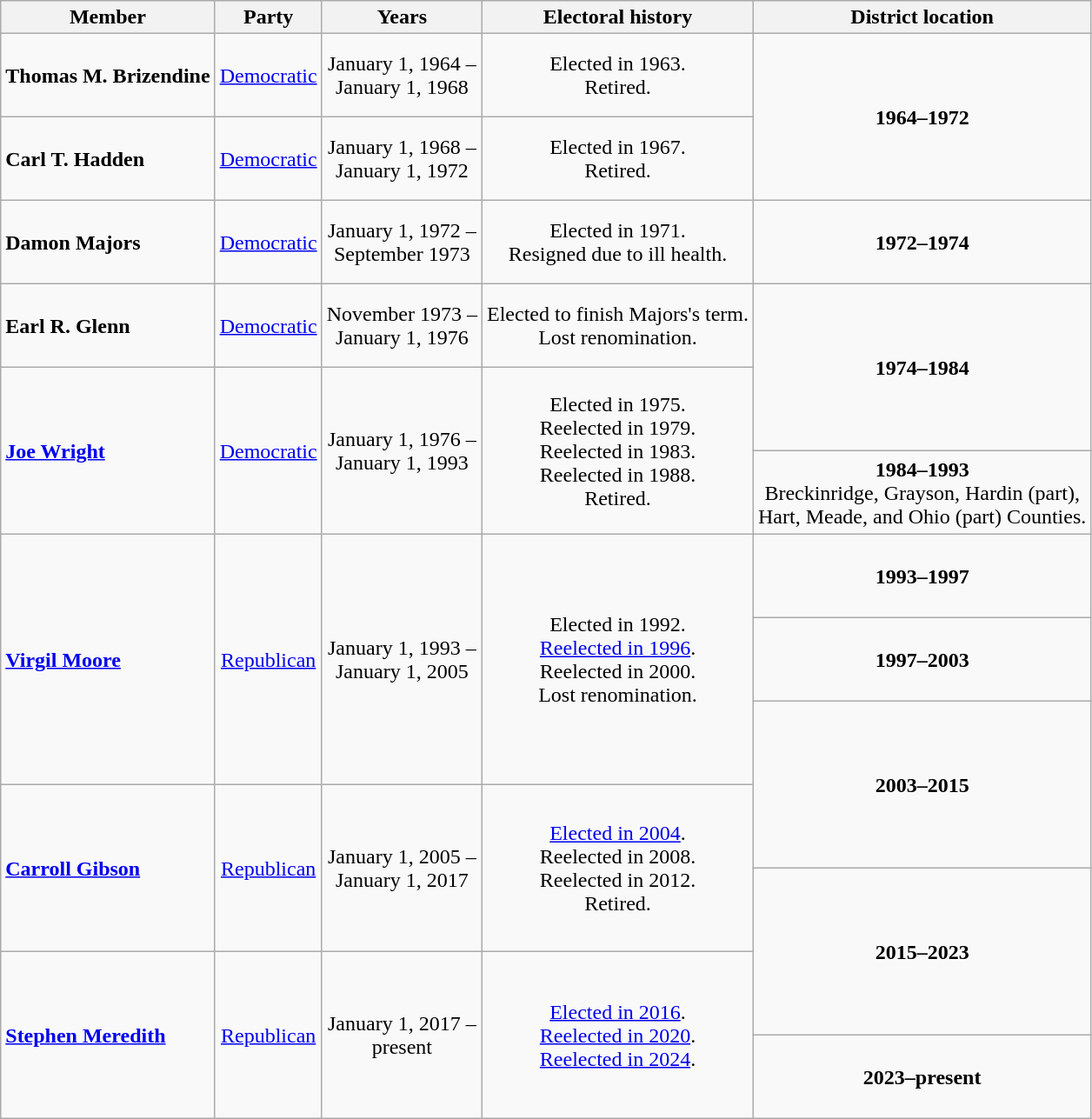<table class=wikitable style="text-align:center">
<tr>
<th>Member</th>
<th>Party</th>
<th>Years</th>
<th>Electoral history</th>
<th>District location</th>
</tr>
<tr style="height:4em">
<td align=left><strong>Thomas M. Brizendine</strong><br></td>
<td><a href='#'>Democratic</a></td>
<td nowrap>January 1, 1964 –<br>January 1, 1968</td>
<td>Elected in 1963.<br>Retired.</td>
<td rowspan=2><strong>1964–1972</strong><br></td>
</tr>
<tr style="height:4em">
<td align=left><strong>Carl T. Hadden</strong><br></td>
<td><a href='#'>Democratic</a></td>
<td nowrap>January 1, 1968 –<br>January 1, 1972</td>
<td>Elected in 1967.<br>Retired.</td>
</tr>
<tr style="height:4em">
<td align=left><strong>Damon Majors</strong><br></td>
<td><a href='#'>Democratic</a></td>
<td nowrap>January 1, 1972 –<br>September 1973</td>
<td>Elected in 1971.<br>Resigned due to ill health.</td>
<td><strong>1972–1974</strong><br></td>
</tr>
<tr style="height:4em">
<td align=left><strong>Earl R. Glenn</strong><br></td>
<td><a href='#'>Democratic</a></td>
<td nowrap>November 1973 –<br>January 1, 1976</td>
<td>Elected to finish Majors's term.<br>Lost renomination.</td>
<td rowspan=2><strong>1974–1984</strong><br></td>
</tr>
<tr style="height:4em">
<td rowspan=2 align=left><strong><a href='#'>Joe Wright</a></strong><br></td>
<td rowspan=2 ><a href='#'>Democratic</a></td>
<td rowspan=2 nowrap>January 1, 1976 –<br>January 1, 1993</td>
<td rowspan=2>Elected in 1975.<br>Reelected in 1979.<br>Reelected in 1983.<br>Reelected in 1988.<br>Retired.</td>
</tr>
<tr style="height:4em">
<td><strong>1984–1993</strong><br>Breckinridge, Grayson, Hardin (part),<br>Hart, Meade, and Ohio (part) Counties.</td>
</tr>
<tr style="height:4em">
<td rowspan=3 align=left><strong><a href='#'>Virgil Moore</a></strong><br></td>
<td rowspan=3 ><a href='#'>Republican</a></td>
<td rowspan=3 nowrap>January 1, 1993 –<br>January 1, 2005</td>
<td rowspan=3>Elected in 1992.<br><a href='#'>Reelected in 1996</a>.<br>Reelected in 2000.<br>Lost renomination.</td>
<td><strong>1993–1997</strong><br></td>
</tr>
<tr style="height:4em">
<td><strong>1997–2003</strong><br></td>
</tr>
<tr style="height:4em">
<td rowspan=2><strong>2003–2015</strong><br></td>
</tr>
<tr style="height:4em">
<td rowspan=2 align=left><strong><a href='#'>Carroll Gibson</a></strong><br></td>
<td rowspan=2 ><a href='#'>Republican</a></td>
<td rowspan=2 nowrap>January 1, 2005 –<br>January 1, 2017</td>
<td rowspan=2><a href='#'>Elected in 2004</a>.<br>Reelected in 2008.<br>Reelected in 2012.<br>Retired.</td>
</tr>
<tr style="height:4em">
<td rowspan=2><strong>2015–2023</strong><br></td>
</tr>
<tr style="height:4em">
<td rowspan=2 align=left><strong><a href='#'>Stephen Meredith</a></strong><br></td>
<td rowspan=2 ><a href='#'>Republican</a></td>
<td rowspan=2 nowrap>January 1, 2017 –<br>present</td>
<td rowspan=2><a href='#'>Elected in 2016</a>.<br><a href='#'>Reelected in 2020</a>.<br><a href='#'>Reelected in 2024</a>.</td>
</tr>
<tr style="height:4em">
<td><strong>2023–present</strong><br></td>
</tr>
</table>
